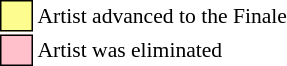<table class="toccolours" style="font-size: 90%; white-space: nowrap">
<tr>
<td style="background:#fdfc8f; border:1px solid black">     </td>
<td>Artist advanced to the Finale</td>
</tr>
<tr>
<td style="background:pink; border:1px solid black">     </td>
<td>Artist was eliminated</td>
</tr>
</table>
